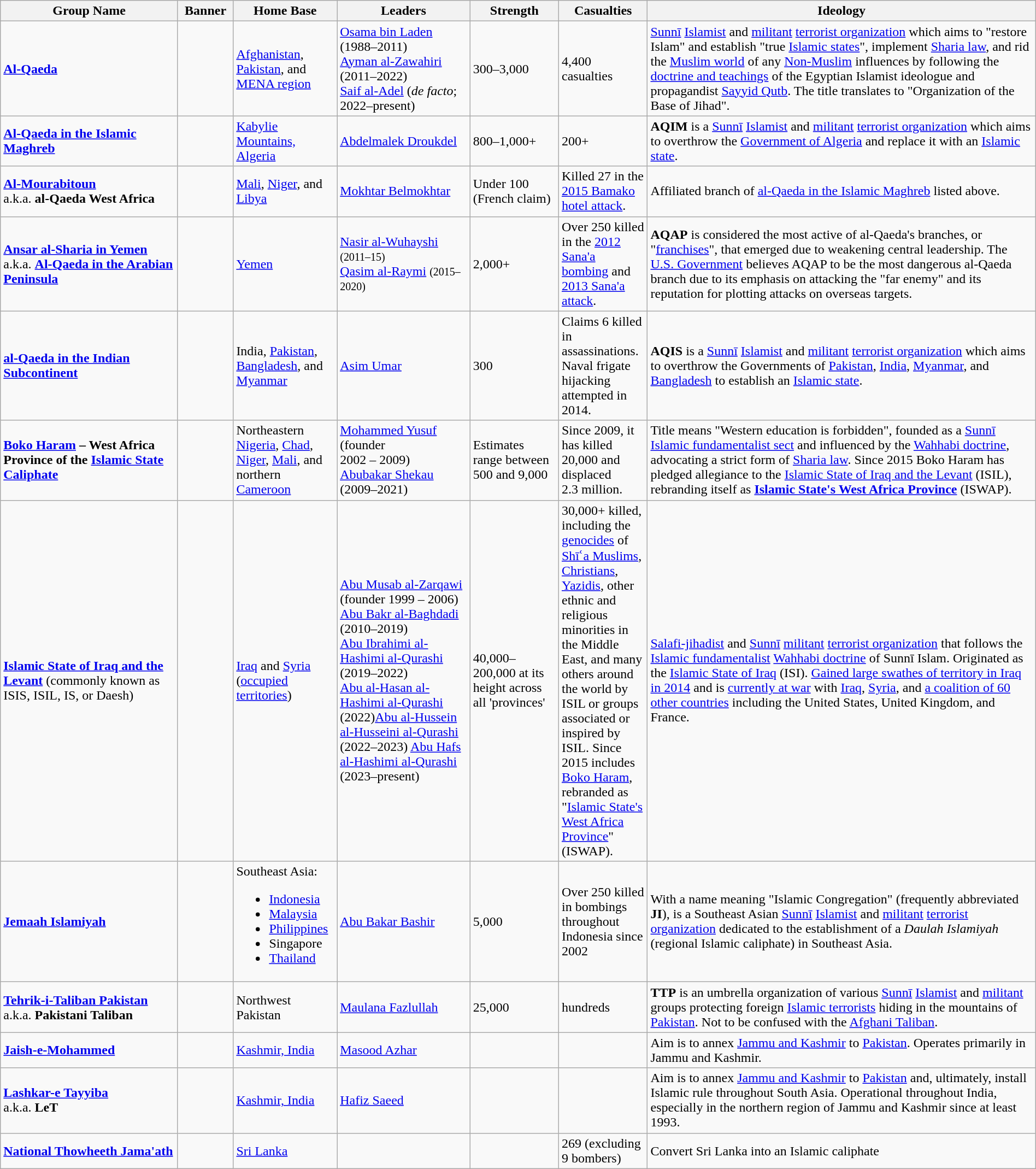<table class="wikitable sortable" style="width:100%">
<tr>
<th style="width:16%;">Group Name</th>
<th style="width:5%;">Banner</th>
<th style="width:8%;">Home Base</th>
<th style="width:12%;">Leaders</th>
<th style="width:8%;">Strength</th>
<th style="width:8%;">Casualties</th>
<th style="width:35%;">Ideology</th>
</tr>
<tr>
<td><strong><a href='#'>Al-Qaeda</a></strong></td>
<td style="text-align:center;"></td>
<td><a href='#'>Afghanistan</a>, <a href='#'>Pakistan</a>, and <a href='#'>MENA region</a></td>
<td><a href='#'>Osama bin Laden</a> (1988–2011)<br><a href='#'>Ayman al-Zawahiri</a> (2011–2022)<br><a href='#'>Saif al-Adel</a>
(<em>de facto</em>; 2022–present)</td>
<td>300–3,000</td>
<td>4,400 casualties</td>
<td><a href='#'>Sunnī</a> <a href='#'>Islamist</a> and <a href='#'>militant</a> <a href='#'>terrorist organization</a> which aims to "restore Islam" and establish "true <a href='#'>Islamic states</a>", implement <a href='#'>Sharia law</a>, and rid the <a href='#'>Muslim world</a> of any <a href='#'>Non-Muslim</a> influences by following the <a href='#'>doctrine and teachings</a> of the Egyptian Islamist ideologue and propagandist <a href='#'>Sayyid Qutb</a>. The title translates to "Organization of the Base of Jihad".</td>
</tr>
<tr>
<td><strong><a href='#'>Al-Qaeda in the Islamic Maghreb</a></strong></td>
<td style="text-align:center;"></td>
<td><a href='#'>Kabylie Mountains, Algeria</a></td>
<td><a href='#'>Abdelmalek Droukdel</a></td>
<td>800–1,000+</td>
<td>200+</td>
<td><strong>AQIM</strong> is a <a href='#'>Sunnī</a> <a href='#'>Islamist</a> and <a href='#'>militant</a> <a href='#'>terrorist organization</a> which aims to overthrow the <a href='#'>Government of Algeria</a> and replace it with an <a href='#'>Islamic state</a>.</td>
</tr>
<tr>
<td><strong><a href='#'>Al-Mourabitoun</a></strong><br>a.k.a. <strong>al-Qaeda West Africa</strong></td>
<td style="text-align:center;"></td>
<td><a href='#'>Mali</a>, <a href='#'>Niger</a>, and <a href='#'>Libya</a></td>
<td><a href='#'>Mokhtar Belmokhtar</a></td>
<td>Under 100 (French claim)</td>
<td>Killed 27 in the <a href='#'>2015 Bamako hotel attack</a>.</td>
<td>Affiliated branch of <a href='#'>al-Qaeda in the Islamic Maghreb</a> listed above.</td>
</tr>
<tr>
<td><strong><a href='#'>Ansar al-Sharia in Yemen</a></strong><br>a.k.a. <strong><a href='#'>Al-Qaeda in the Arabian Peninsula</a></strong></td>
<td style="text-align:center;"></td>
<td><a href='#'>Yemen</a></td>
<td><a href='#'>Nasir al-Wuhayshi</a> <small>(2011–15)</small><br><a href='#'>Qasim al-Raymi</a> <small>(2015–2020)</small></td>
<td>2,000+</td>
<td>Over 250 killed in the <a href='#'>2012 Sana'a bombing</a> and <a href='#'>2013 Sana'a attack</a>.</td>
<td><strong>AQAP</strong> is considered the most active of al-Qaeda's branches, or "<a href='#'>franchises</a>", that emerged due to weakening central leadership. The <a href='#'>U.S. Government</a> believes AQAP to be the most dangerous al-Qaeda branch due to its emphasis on attacking the "far enemy" and its reputation for plotting attacks on overseas targets.</td>
</tr>
<tr>
<td><strong><a href='#'>al-Qaeda in the Indian Subcontinent</a></strong></td>
<td style="text-align:center;"></td>
<td>India, <a href='#'>Pakistan</a>, <a href='#'>Bangladesh</a>, and <a href='#'>Myanmar</a></td>
<td><a href='#'>Asim Umar</a></td>
<td>300</td>
<td>Claims 6 killed in assassinations. Naval frigate hijacking attempted in 2014.</td>
<td><strong>AQIS</strong> is a <a href='#'>Sunnī</a> <a href='#'>Islamist</a> and <a href='#'>militant</a> <a href='#'>terrorist organization</a> which aims to overthrow the Governments of <a href='#'>Pakistan</a>, <a href='#'>India</a>, <a href='#'>Myanmar</a>, and <a href='#'>Bangladesh</a> to establish an <a href='#'>Islamic state</a>.</td>
</tr>
<tr>
<td><strong><a href='#'>Boko Haram</a> – West Africa Province of the <a href='#'>Islamic State Caliphate</a></strong></td>
<td style="text-align:center;"></td>
<td>Northeastern <a href='#'>Nigeria</a>, <a href='#'>Chad</a>, <a href='#'>Niger</a>, <a href='#'>Mali</a>, and northern <a href='#'>Cameroon</a></td>
<td><a href='#'>Mohammed Yusuf</a> (founder<br>2002 – 2009)<br><a href='#'>Abubakar Shekau</a> (2009–2021)</td>
<td>Estimates range between 500 and 9,000</td>
<td>Since 2009, it has killed 20,000 and displaced 2.3 million.</td>
<td>Title means "Western education is forbidden", founded as a <a href='#'>Sunnī</a> <a href='#'>Islamic fundamentalist sect</a> and influenced by the <a href='#'>Wahhabi doctrine</a>, advocating a strict form of <a href='#'>Sharia law</a>. Since 2015 Boko Haram has pledged allegiance to the <a href='#'>Islamic State of Iraq and the Levant</a> (ISIL), rebranding itself as <strong><a href='#'>Islamic State's West Africa Province</a></strong> (ISWAP).</td>
</tr>
<tr>
<td><strong><a href='#'>Islamic State of Iraq and the Levant</a></strong> (commonly known as ISIS, ISIL, IS, or Daesh)</td>
<td style="text-align:center;"></td>
<td><a href='#'>Iraq</a> and <a href='#'>Syria</a> (<a href='#'>occupied territories</a>)</td>
<td><a href='#'>Abu Musab al-Zarqawi</a> (founder 1999 – 2006)<br><a href='#'>Abu Bakr al-Baghdadi</a> (2010–2019)<br><a href='#'>Abu Ibrahimi al-Hashimi al-Qurashi</a> (2019–2022)<br><a href='#'>Abu al-Hasan al-Hashimi al-Qurashi</a> (2022)<a href='#'>Abu al-Hussein al-Husseini al-Qurashi</a> (2022–2023) <a href='#'>Abu Hafs al-Hashimi al-Qurashi</a> (2023–present)</td>
<td>40,000–200,000 at its height across all 'provinces'</td>
<td>30,000+ killed, including the <a href='#'>genocides</a> of <a href='#'>Shīʿa Muslims</a>, <a href='#'>Christians</a>, <a href='#'>Yazidis</a>, other ethnic and religious minorities in the Middle East, and many others around the world by ISIL or groups associated or inspired by ISIL. Since 2015 includes <a href='#'>Boko Haram</a>, rebranded as "<a href='#'>Islamic State's West Africa Province</a>" (ISWAP).</td>
<td><a href='#'>Salafi-jihadist</a> and <a href='#'>Sunnī</a> <a href='#'>militant</a> <a href='#'>terrorist organization</a> that follows the <a href='#'>Islamic fundamentalist</a> <a href='#'>Wahhabi doctrine</a> of Sunnī Islam. Originated as the <a href='#'>Islamic State of Iraq</a> (ISI). <a href='#'>Gained large swathes of territory in Iraq in 2014</a> and is <a href='#'>currently at war</a> with <a href='#'>Iraq</a>, <a href='#'>Syria</a>, and <a href='#'>a coalition of 60 other countries</a> including the United States, United Kingdom, and France.</td>
</tr>
<tr>
<td><strong><a href='#'>Jemaah Islamiyah</a></strong></td>
<td style="text-align:center;"></td>
<td>Southeast Asia:<br><ul><li><a href='#'>Indonesia</a></li><li><a href='#'>Malaysia</a></li><li><a href='#'>Philippines</a></li><li>Singapore</li><li><a href='#'>Thailand</a></li></ul></td>
<td><a href='#'>Abu Bakar Bashir</a></td>
<td>5,000</td>
<td>Over 250 killed in bombings throughout Indonesia since 2002</td>
<td>With a name meaning "Islamic Congregation" (frequently abbreviated <strong>JI</strong>), is a Southeast Asian <a href='#'>Sunnī</a> <a href='#'>Islamist</a> and <a href='#'>militant</a> <a href='#'>terrorist organization</a> dedicated to the establishment of a <em>Daulah Islamiyah</em> (regional Islamic caliphate) in Southeast Asia.</td>
</tr>
<tr>
<td><strong><a href='#'>Tehrik-i-Taliban Pakistan</a></strong><br>a.k.a. <strong>Pakistani Taliban</strong></td>
<td style="text-align:center;"></td>
<td>Northwest Pakistan</td>
<td><a href='#'>Maulana Fazlullah</a></td>
<td>25,000</td>
<td>hundreds</td>
<td><strong>TTP</strong> is an umbrella organization of various <a href='#'>Sunnī</a> <a href='#'>Islamist</a> and <a href='#'>militant</a> groups protecting foreign <a href='#'>Islamic terrorists</a> hiding in the mountains of <a href='#'>Pakistan</a>. Not to be confused with the <a href='#'>Afghani Taliban</a>.</td>
</tr>
<tr>
<td><strong><a href='#'>Jaish-e-Mohammed</a></strong></td>
<td style="text-align:center;"></td>
<td><a href='#'>Kashmir, India</a></td>
<td><a href='#'>Masood Azhar</a></td>
<td></td>
<td></td>
<td>Aim is to annex <a href='#'>Jammu and Kashmir</a> to <a href='#'>Pakistan</a>. Operates primarily in Jammu and Kashmir.</td>
</tr>
<tr>
<td><strong><a href='#'>Lashkar-e Tayyiba</a></strong><br>a.k.a. <strong>LeT</strong></td>
<td style="text-align:center;"></td>
<td><a href='#'>Kashmir, India</a></td>
<td><a href='#'>Hafiz Saeed</a></td>
<td></td>
<td></td>
<td>Aim is to annex <a href='#'>Jammu and Kashmir</a> to <a href='#'>Pakistan</a> and, ultimately, install Islamic rule throughout South Asia. Operational throughout India, especially in the northern region of Jammu and Kashmir since at least 1993.</td>
</tr>
<tr>
<td><strong><a href='#'>National Thowheeth Jama'ath</a></strong></td>
<td style="text-align:center;"></td>
<td><a href='#'>Sri Lanka</a></td>
<td></td>
<td></td>
<td>269 (excluding 9 bombers)</td>
<td>Convert Sri Lanka into an Islamic caliphate</td>
</tr>
</table>
